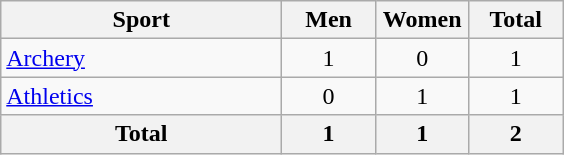<table class="wikitable sortable" style="text-align:center;">
<tr>
<th width=180>Sport</th>
<th width=55>Men</th>
<th width=55>Women</th>
<th width=55>Total</th>
</tr>
<tr>
<td align=left><a href='#'>Archery</a></td>
<td>1</td>
<td>0</td>
<td>1</td>
</tr>
<tr>
<td align=left><a href='#'>Athletics</a></td>
<td>0</td>
<td>1</td>
<td>1</td>
</tr>
<tr>
<th>Total</th>
<th>1</th>
<th>1</th>
<th>2</th>
</tr>
</table>
